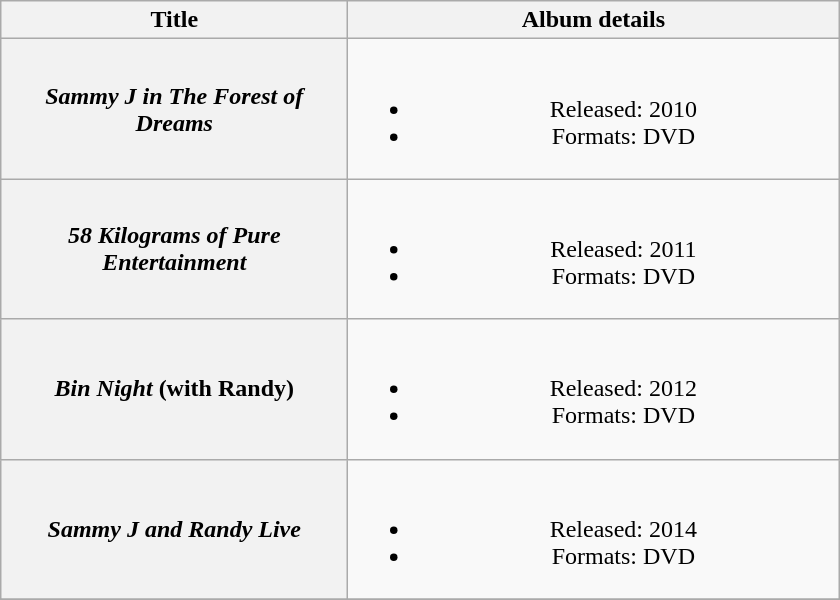<table class="wikitable plainrowheaders" style="text-align:center;">
<tr>
<th scope="col" rowspan="1" style="width:14em;">Title</th>
<th scope="col" rowspan="1" style="width:20em;">Album details</th>
</tr>
<tr>
<th scope="row"><em>Sammy J in The Forest of Dreams</em></th>
<td><br><ul><li>Released: 2010</li><li>Formats: DVD</li></ul></td>
</tr>
<tr>
<th scope="row"><em>58 Kilograms of Pure Entertainment</em></th>
<td><br><ul><li>Released: 2011</li><li>Formats: DVD</li></ul></td>
</tr>
<tr>
<th scope="row"><em>Bin Night</em> (with Randy)</th>
<td><br><ul><li>Released: 2012</li><li>Formats: DVD</li></ul></td>
</tr>
<tr>
<th scope="row"><em>Sammy J and Randy Live</em></th>
<td><br><ul><li>Released: 2014</li><li>Formats: DVD</li></ul></td>
</tr>
<tr>
</tr>
</table>
